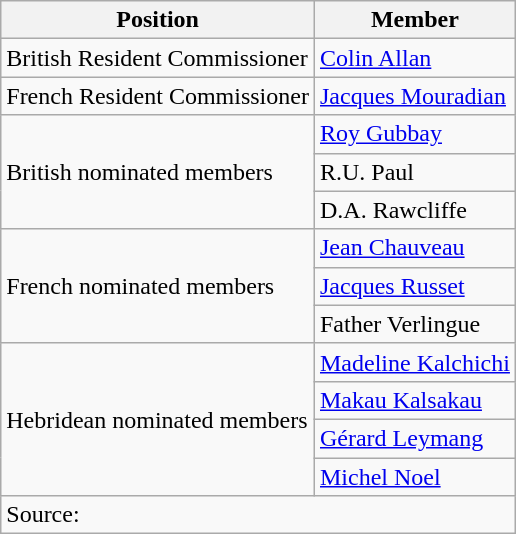<table class=wikitable>
<tr>
<th>Position</th>
<th>Member</th>
</tr>
<tr>
<td>British Resident Commissioner</td>
<td><a href='#'>Colin Allan</a></td>
</tr>
<tr>
<td>French Resident Commissioner</td>
<td><a href='#'>Jacques Mouradian</a></td>
</tr>
<tr>
<td rowspan=3>British nominated members</td>
<td><a href='#'>Roy Gubbay</a></td>
</tr>
<tr>
<td>R.U. Paul</td>
</tr>
<tr>
<td>D.A. Rawcliffe</td>
</tr>
<tr>
<td rowspan=3>French nominated members</td>
<td><a href='#'>Jean Chauveau</a></td>
</tr>
<tr>
<td><a href='#'>Jacques Russet</a></td>
</tr>
<tr>
<td>Father Verlingue</td>
</tr>
<tr>
<td rowspan=4>Hebridean nominated members</td>
<td><a href='#'>Madeline Kalchichi</a></td>
</tr>
<tr>
<td><a href='#'>Makau Kalsakau</a></td>
</tr>
<tr>
<td><a href='#'>Gérard Leymang</a></td>
</tr>
<tr>
<td><a href='#'>Michel Noel</a></td>
</tr>
<tr>
<td colspan=2>Source: </td>
</tr>
</table>
